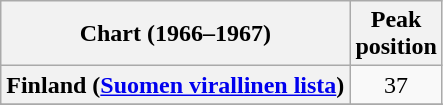<table class="wikitable sortable plainrowheaders" style="text-align:center">
<tr>
<th scope="col">Chart (1966–1967)</th>
<th scope="col">Peak<br>position</th>
</tr>
<tr>
<th scope="row">Finland (<a href='#'>Suomen virallinen lista</a>)</th>
<td>37</td>
</tr>
<tr>
</tr>
<tr>
</tr>
</table>
